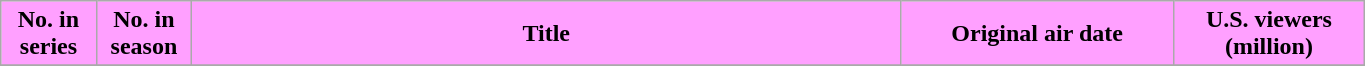<table class="wikitable plainrowheaders" style="width:72%;">
<tr>
<th scope="col" style="background-color: #ffa0ff; color: #000000;" width=7%>No. in<br>series</th>
<th scope="col" style="background-color: #ffa0ff; color: #000000;" width=7%>No. in<br>season</th>
<th scope="col" style="background-color: #ffa0ff; color: #000000;">Title</th>
<th scope="col" style="background-color: #ffa0ff; color: #000000;" width=20%>Original air date</th>
<th scope="col" style="background-color: #ffa0ff; color: #000000;" width=14%>U.S. viewers<br>(million)</th>
</tr>
<tr>
</tr>
</table>
